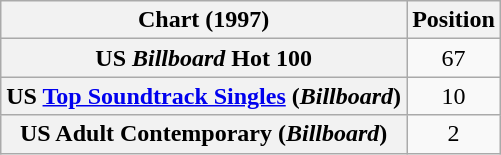<table class="wikitable plainrowheaders" style="text-align:center">
<tr>
<th>Chart (1997)</th>
<th>Position</th>
</tr>
<tr>
<th scope="row">US <em>Billboard</em> Hot 100</th>
<td align="center">67</td>
</tr>
<tr>
<th scope="row">US <a href='#'>Top Soundtrack Singles</a> (<em>Billboard</em>)</th>
<td>10</td>
</tr>
<tr>
<th scope="row">US Adult Contemporary (<em>Billboard</em>)</th>
<td>2</td>
</tr>
</table>
